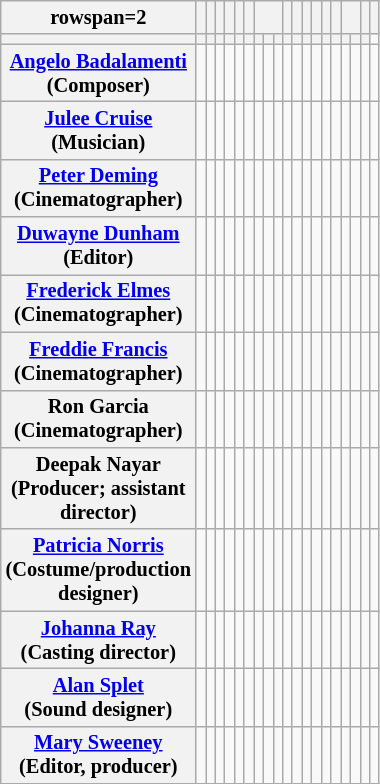<table class="wikitable plainrowheaders" style="text-align:center;font-size:85%">
<tr>
<th>rowspan=2 </th>
<th></th>
<th></th>
<th></th>
<th></th>
<th></th>
<th></th>
<th colspan=3></th>
<th></th>
<th></th>
<th></th>
<th></th>
<th></th>
<th></th>
<th colspan=2></th>
<th></th>
<th></th>
</tr>
<tr>
<th></th>
<th></th>
<th></th>
<th></th>
<th></th>
<th></th>
<th></th>
<th></th>
<th></th>
<th></th>
<th></th>
<th></th>
<th></th>
<th></th>
<th></th>
<th></th>
<th></th>
<th></th>
<th></th>
</tr>
<tr>
<th scope="row"><a href='#'>Angelo Badalamenti</a><br>(Composer)</th>
<td></td>
<td></td>
<td></td>
<td></td>
<td></td>
<td></td>
<td></td>
<td></td>
<td></td>
<td></td>
<td></td>
<td></td>
<td></td>
<td></td>
<td></td>
<td></td>
<td></td>
<td></td>
<td></td>
</tr>
<tr>
<th scope="row"><a href='#'>Julee Cruise</a><br>(Musician)</th>
<td></td>
<td></td>
<td></td>
<td></td>
<td></td>
<td></td>
<td></td>
<td></td>
<td></td>
<td></td>
<td></td>
<td></td>
<td></td>
<td></td>
<td></td>
<td></td>
<td></td>
<td></td>
<td></td>
</tr>
<tr>
<th scope="row"><a href='#'>Peter Deming</a><br>(Cinematographer)</th>
<td></td>
<td></td>
<td></td>
<td></td>
<td></td>
<td></td>
<td></td>
<td></td>
<td></td>
<td></td>
<td></td>
<td></td>
<td></td>
<td></td>
<td></td>
<td></td>
<td></td>
<td></td>
<td></td>
</tr>
<tr>
<th scope="row"><a href='#'>Duwayne Dunham</a><br>(Editor)</th>
<td></td>
<td></td>
<td></td>
<td></td>
<td></td>
<td></td>
<td></td>
<td></td>
<td></td>
<td></td>
<td></td>
<td></td>
<td></td>
<td></td>
<td></td>
<td></td>
<td></td>
<td></td>
<td></td>
</tr>
<tr>
<th scope="row"><a href='#'>Frederick Elmes</a><br>(Cinematographer)</th>
<td></td>
<td></td>
<td></td>
<td></td>
<td></td>
<td></td>
<td></td>
<td></td>
<td></td>
<td></td>
<td></td>
<td></td>
<td></td>
<td></td>
<td></td>
<td></td>
<td></td>
<td></td>
<td></td>
</tr>
<tr>
<th scope="row"><a href='#'>Freddie Francis</a><br>(Cinematographer)</th>
<td></td>
<td></td>
<td></td>
<td></td>
<td></td>
<td></td>
<td></td>
<td></td>
<td></td>
<td></td>
<td></td>
<td></td>
<td></td>
<td></td>
<td></td>
<td></td>
<td></td>
<td></td>
<td></td>
</tr>
<tr>
<th scope="row">Ron Garcia<br>(Cinematographer)</th>
<td></td>
<td></td>
<td></td>
<td></td>
<td></td>
<td></td>
<td></td>
<td></td>
<td></td>
<td></td>
<td></td>
<td></td>
<td></td>
<td></td>
<td></td>
<td></td>
<td></td>
<td></td>
<td></td>
</tr>
<tr>
<th scope="row">Deepak Nayar<br>(Producer; assistant <br>director)</th>
<td></td>
<td></td>
<td></td>
<td></td>
<td></td>
<td></td>
<td></td>
<td></td>
<td></td>
<td></td>
<td></td>
<td></td>
<td></td>
<td></td>
<td></td>
<td></td>
<td></td>
<td></td>
<td></td>
</tr>
<tr>
<th scope="row"><a href='#'>Patricia Norris</a><br>(Costume/production <br>designer)</th>
<td></td>
<td></td>
<td></td>
<td></td>
<td></td>
<td></td>
<td></td>
<td></td>
<td></td>
<td></td>
<td></td>
<td></td>
<td></td>
<td></td>
<td></td>
<td></td>
<td></td>
<td></td>
<td></td>
</tr>
<tr>
<th scope="row"><a href='#'>Johanna Ray</a><br>(Casting director)</th>
<td></td>
<td></td>
<td></td>
<td></td>
<td></td>
<td></td>
<td></td>
<td></td>
<td></td>
<td></td>
<td></td>
<td></td>
<td></td>
<td></td>
<td></td>
<td></td>
<td></td>
<td></td>
<td></td>
</tr>
<tr>
<th scope="row"><a href='#'>Alan Splet</a><br>(Sound designer)</th>
<td></td>
<td></td>
<td></td>
<td></td>
<td></td>
<td></td>
<td></td>
<td></td>
<td></td>
<td></td>
<td></td>
<td></td>
<td></td>
<td></td>
<td></td>
<td></td>
<td></td>
<td></td>
<td></td>
</tr>
<tr>
<th scope="row"><a href='#'>Mary Sweeney</a><br>(Editor, producer)</th>
<td></td>
<td></td>
<td></td>
<td></td>
<td></td>
<td></td>
<td></td>
<td></td>
<td></td>
<td></td>
<td></td>
<td></td>
<td></td>
<td></td>
<td></td>
<td></td>
<td></td>
<td></td>
<td></td>
</tr>
</table>
